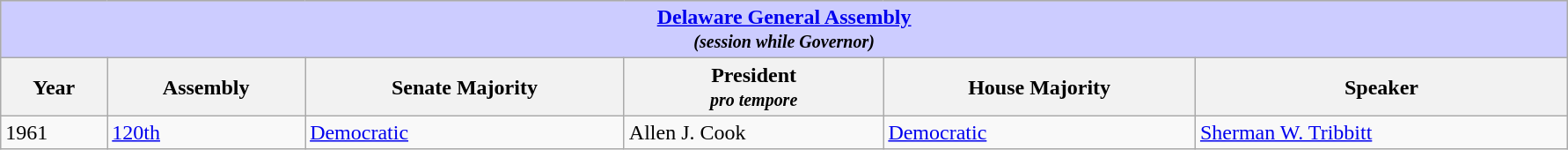<table class=wikitable style="width: 94%" style="text-align: center;" align="center">
<tr bgcolor=#cccccc>
<th colspan=12 style="background: #ccccff;"><strong><a href='#'>Delaware General Assembly</a></strong> <br> <small> <em>(session while Governor)</em></small></th>
</tr>
<tr>
<th><strong>Year</strong></th>
<th><strong>Assembly</strong></th>
<th><strong>Senate Majority</strong></th>
<th><strong>President<br><em><small>pro tempore</small><strong><em></th>
<th></strong>House Majority<strong></th>
<th></strong>Speaker<strong></th>
</tr>
<tr>
<td>1961</td>
<td><a href='#'>120th</a></td>
<td><a href='#'>Democratic</a></td>
<td>Allen J. Cook</td>
<td><a href='#'>Democratic</a></td>
<td><a href='#'>Sherman W. Tribbitt</a></td>
</tr>
</table>
